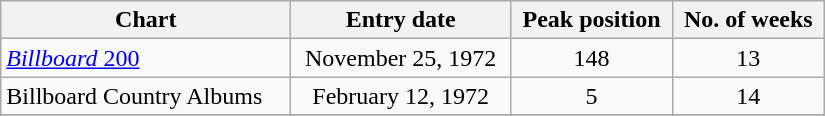<table border=1 cellspacing=0 cellpadding=2 width="550px" class="wikitable">
<tr>
<th align="left">Chart</th>
<th align="left">Entry date</th>
<th align="left">Peak position</th>
<th align="left">No. of weeks</th>
</tr>
<tr>
<td align="left"><a href='#'><em>Billboard</em> 200</a></td>
<td align="center">November 25, 1972</td>
<td align="center">148</td>
<td align="center">13</td>
</tr>
<tr>
<td align="left">Billboard Country Albums</td>
<td align="center">February 12, 1972</td>
<td align="center">5</td>
<td align="center">14</td>
</tr>
<tr>
</tr>
</table>
